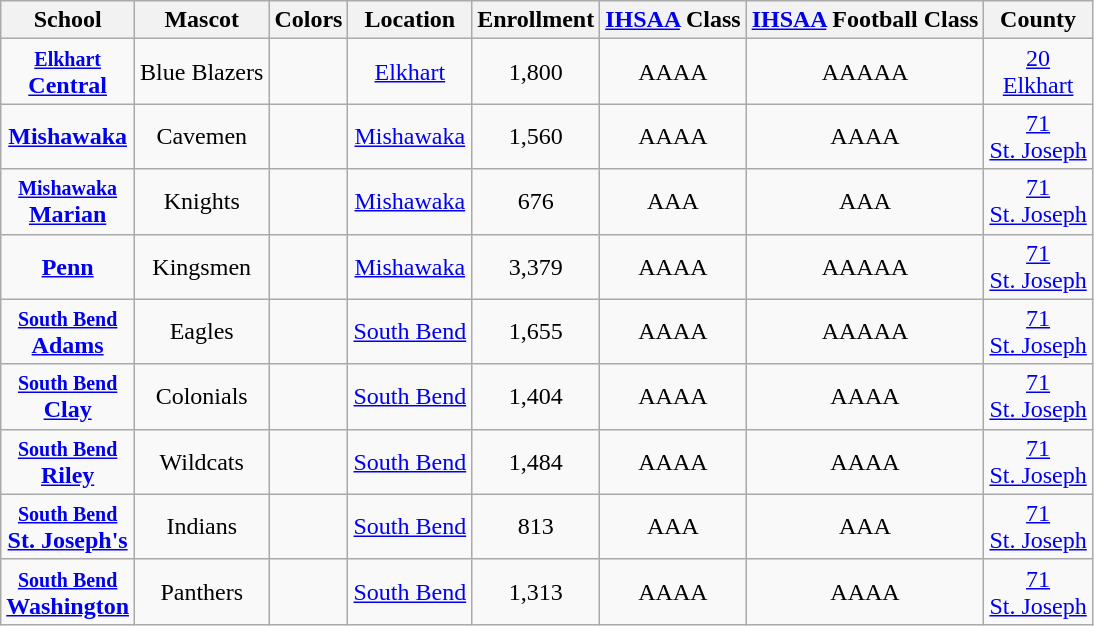<table class="wikitable" style="text-align:center;">
<tr>
<th>School</th>
<th>Mascot</th>
<th>Colors</th>
<th>Location</th>
<th>Enrollment</th>
<th><a href='#'>IHSAA</a> Class</th>
<th><a href='#'>IHSAA</a> Football Class</th>
<th>County</th>
</tr>
<tr>
<td><strong><a href='#'><small>Elkhart</small> <br> Central</a></strong></td>
<td>Blue Blazers</td>
<td> </td>
<td><a href='#'>Elkhart</a></td>
<td>1,800</td>
<td>AAAA</td>
<td>AAAAA</td>
<td><a href='#'>20 <br> Elkhart</a></td>
</tr>
<tr>
<td><strong><a href='#'>Mishawaka</a></strong></td>
<td>Cavemen</td>
<td> </td>
<td><a href='#'>Mishawaka</a></td>
<td>1,560</td>
<td>AAAA</td>
<td>AAAA</td>
<td><a href='#'>71 <br> St. Joseph</a></td>
</tr>
<tr>
<td><strong><a href='#'><small>Mishawaka</small> <br> Marian</a></strong></td>
<td>Knights</td>
<td> </td>
<td><a href='#'>Mishawaka</a></td>
<td>676</td>
<td>AAA</td>
<td>AAA</td>
<td><a href='#'>71 <br> St. Joseph</a></td>
</tr>
<tr>
<td><strong><a href='#'>Penn</a></strong></td>
<td>Kingsmen</td>
<td>  </td>
<td><a href='#'>Mishawaka</a></td>
<td>3,379</td>
<td>AAAA</td>
<td>AAAAA</td>
<td><a href='#'>71 <br> St. Joseph</a></td>
</tr>
<tr>
<td><strong><a href='#'><small>South Bend</small> <br> Adams</a></strong></td>
<td>Eagles</td>
<td>  </td>
<td><a href='#'>South Bend</a></td>
<td>1,655</td>
<td>AAAA</td>
<td>AAAAA</td>
<td><a href='#'>71 <br> St. Joseph</a></td>
</tr>
<tr>
<td><strong><a href='#'><small>South Bend</small> <br> Clay</a></strong></td>
<td>Colonials</td>
<td>  </td>
<td><a href='#'>South Bend</a></td>
<td>1,404</td>
<td>AAAA</td>
<td>AAAA</td>
<td><a href='#'>71 <br> St. Joseph</a></td>
</tr>
<tr>
<td><strong><a href='#'><small>South Bend</small> <br> Riley</a></strong></td>
<td>Wildcats</td>
<td>  </td>
<td><a href='#'>South Bend</a></td>
<td>1,484</td>
<td>AAAA</td>
<td>AAAA</td>
<td><a href='#'>71 <br> St. Joseph</a></td>
</tr>
<tr>
<td><strong><a href='#'><small>South Bend</small> <br> St. Joseph's</a></strong></td>
<td>Indians</td>
<td> </td>
<td><a href='#'>South Bend</a></td>
<td>813</td>
<td>AAA</td>
<td>AAA</td>
<td><a href='#'>71 <br> St. Joseph</a></td>
</tr>
<tr>
<td><strong><a href='#'><small>South Bend</small> <br> Washington</a></strong></td>
<td>Panthers</td>
<td> </td>
<td><a href='#'>South Bend</a></td>
<td>1,313</td>
<td>AAAA</td>
<td>AAAA</td>
<td><a href='#'>71 <br> St. Joseph</a></td>
</tr>
</table>
